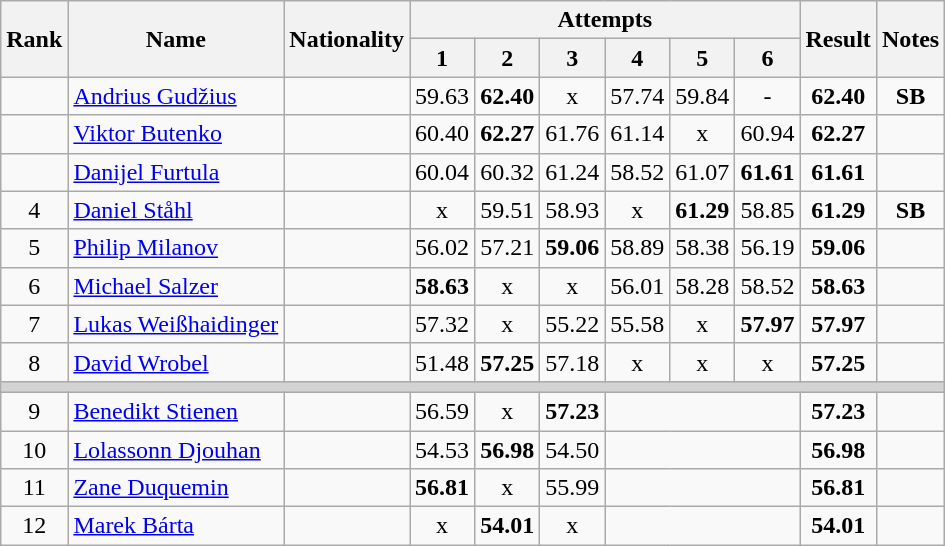<table class="wikitable sortable" style="text-align:center">
<tr>
<th rowspan=2>Rank</th>
<th rowspan=2>Name</th>
<th rowspan=2>Nationality</th>
<th colspan=6>Attempts</th>
<th rowspan=2>Result</th>
<th rowspan=2>Notes</th>
</tr>
<tr>
<th>1</th>
<th>2</th>
<th>3</th>
<th>4</th>
<th>5</th>
<th>6</th>
</tr>
<tr>
<td></td>
<td align=left><a href='#'>Andrius Gudžius</a></td>
<td align=left></td>
<td>59.63</td>
<td><strong>62.40</strong></td>
<td>x</td>
<td>57.74</td>
<td>59.84</td>
<td>-</td>
<td><strong>62.40</strong></td>
<td><strong>SB</strong></td>
</tr>
<tr>
<td></td>
<td align=left><a href='#'>Viktor Butenko</a></td>
<td align=left></td>
<td>60.40</td>
<td><strong>62.27</strong></td>
<td>61.76</td>
<td>61.14</td>
<td>x</td>
<td>60.94</td>
<td><strong>62.27</strong></td>
<td></td>
</tr>
<tr>
<td></td>
<td align=left><a href='#'>Danijel Furtula</a></td>
<td align=left></td>
<td>60.04</td>
<td>60.32</td>
<td>61.24</td>
<td>58.52</td>
<td>61.07</td>
<td><strong>61.61</strong></td>
<td><strong>61.61</strong></td>
<td></td>
</tr>
<tr>
<td>4</td>
<td align=left><a href='#'>Daniel Ståhl</a></td>
<td align=left></td>
<td>x</td>
<td>59.51</td>
<td>58.93</td>
<td>x</td>
<td><strong>61.29</strong></td>
<td>58.85</td>
<td><strong>61.29</strong></td>
<td><strong>SB</strong></td>
</tr>
<tr>
<td>5</td>
<td align=left><a href='#'>Philip Milanov</a></td>
<td align=left></td>
<td>56.02</td>
<td>57.21</td>
<td><strong>59.06</strong></td>
<td>58.89</td>
<td>58.38</td>
<td>56.19</td>
<td><strong>59.06</strong></td>
<td></td>
</tr>
<tr>
<td>6</td>
<td align=left><a href='#'>Michael Salzer</a></td>
<td align=left></td>
<td><strong>58.63</strong></td>
<td>x</td>
<td>x</td>
<td>56.01</td>
<td>58.28</td>
<td>58.52</td>
<td><strong>58.63</strong></td>
<td></td>
</tr>
<tr>
<td>7</td>
<td align=left><a href='#'>Lukas Weißhaidinger</a></td>
<td align=left></td>
<td>57.32</td>
<td>x</td>
<td>55.22</td>
<td>55.58</td>
<td>x</td>
<td><strong>57.97</strong></td>
<td><strong>57.97</strong></td>
<td></td>
</tr>
<tr>
<td>8</td>
<td align=left><a href='#'>David Wrobel</a></td>
<td align=left></td>
<td>51.48</td>
<td><strong>57.25</strong></td>
<td>57.18</td>
<td>x</td>
<td>x</td>
<td>x</td>
<td><strong>57.25</strong></td>
<td></td>
</tr>
<tr>
<td colspan=11 bgcolor=lightgray></td>
</tr>
<tr>
<td>9</td>
<td align=left><a href='#'>Benedikt Stienen</a></td>
<td align=left></td>
<td>56.59</td>
<td>x</td>
<td><strong>57.23</strong></td>
<td colspan=3></td>
<td><strong>57.23</strong></td>
<td></td>
</tr>
<tr>
<td>10</td>
<td align=left><a href='#'>Lolassonn Djouhan</a></td>
<td align=left></td>
<td>54.53</td>
<td><strong>56.98</strong></td>
<td>54.50</td>
<td colspan=3></td>
<td><strong>56.98</strong></td>
<td></td>
</tr>
<tr>
<td>11</td>
<td align=left><a href='#'>Zane Duquemin</a></td>
<td align=left></td>
<td><strong>56.81</strong></td>
<td>x</td>
<td>55.99</td>
<td colspan=3></td>
<td><strong>56.81</strong></td>
<td></td>
</tr>
<tr>
<td>12</td>
<td align=left><a href='#'>Marek Bárta</a></td>
<td align=left></td>
<td>x</td>
<td><strong>54.01</strong></td>
<td>x</td>
<td colspan=3></td>
<td><strong>54.01</strong></td>
<td></td>
</tr>
</table>
